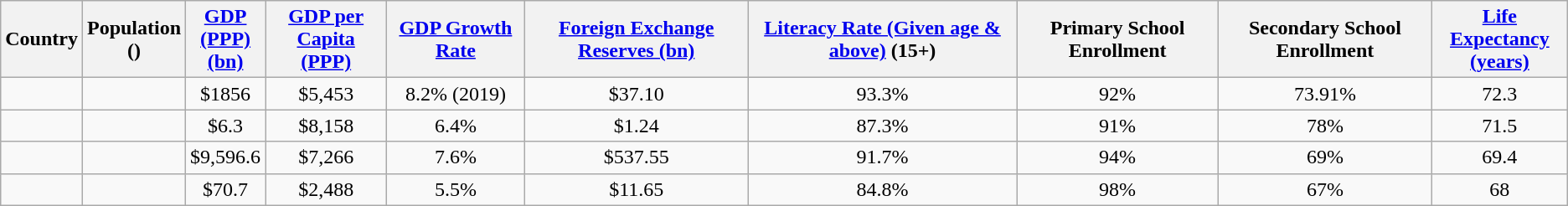<table class="wikitable sortable" style="text-align:center">
<tr>
<th>Country</th>
<th>Population<br> ()</th>
<th><a href='#'>GDP<br> (PPP)<br> (bn)</a></th>
<th><a href='#'>GDP per Capita<br>(PPP)</a></th>
<th><a href='#'>GDP Growth Rate</a></th>
<th><a href='#'>Foreign Exchange Reserves (bn)</a></th>
<th><a href='#'>Literacy Rate (Given age & above)</a> (15+)</th>
<th>Primary School Enrollment</th>
<th>Secondary School Enrollment</th>
<th><a href='#'>Life Expectancy<br> (years)</a></th>
</tr>
<tr>
<td style="text-align:left;white-space:nowrap"></td>
<td></td>
<td>$1856</td>
<td>$5,453</td>
<td>8.2% (2019)</td>
<td>$37.10</td>
<td>93.3%</td>
<td>92%</td>
<td>73.91%</td>
<td>72.3</td>
</tr>
<tr>
<td style="text-align:left;"></td>
<td></td>
<td>$6.3</td>
<td>$8,158</td>
<td>6.4%</td>
<td>$1.24</td>
<td>87.3%</td>
<td>91%</td>
<td>78%</td>
<td>71.5</td>
</tr>
<tr>
<td style="text-align:left;"></td>
<td></td>
<td>$9,596.6</td>
<td>$7,266</td>
<td>7.6%</td>
<td>$537.55</td>
<td>91.7%</td>
<td>94%</td>
<td>69%</td>
<td>69.4</td>
</tr>
<tr>
<td style="text-align:left;"></td>
<td></td>
<td>$70.7</td>
<td>$2,488</td>
<td>5.5%</td>
<td>$11.65</td>
<td>84.8%</td>
<td>98%</td>
<td>67%</td>
<td>68</td>
</tr>
</table>
